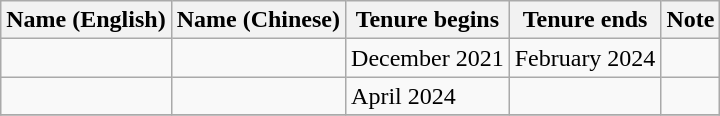<table class="wikitable">
<tr>
<th>Name (English)</th>
<th>Name (Chinese)</th>
<th>Tenure begins</th>
<th>Tenure ends</th>
<th>Note</th>
</tr>
<tr>
<td></td>
<td></td>
<td>December 2021</td>
<td>February 2024</td>
<td></td>
</tr>
<tr>
<td></td>
<td></td>
<td>April 2024</td>
<td></td>
<td></td>
</tr>
<tr>
</tr>
</table>
